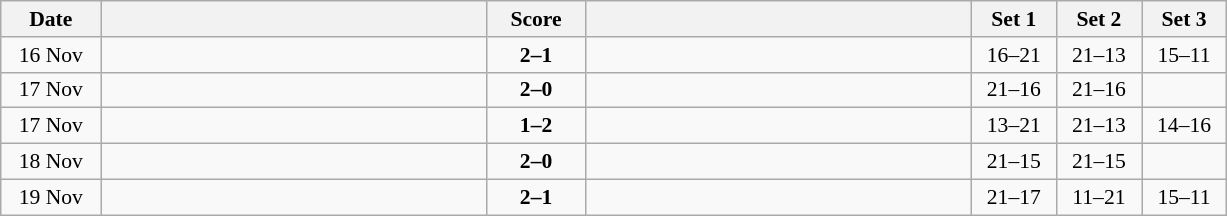<table class="wikitable" style="text-align: center; font-size:90%">
<tr>
<th width="60">Date</th>
<th align="right" width="250"></th>
<th width="60">Score</th>
<th align="left" width="250"></th>
<th width="50">Set 1</th>
<th width="50">Set 2</th>
<th width="50">Set 3</th>
</tr>
<tr>
<td>16 Nov</td>
<td align=left><strong></strong></td>
<td align=center><strong>2–1</strong></td>
<td align=left></td>
<td>16–21</td>
<td>21–13</td>
<td>15–11</td>
</tr>
<tr>
<td>17 Nov</td>
<td align=left><strong></strong></td>
<td align=center><strong>2–0</strong></td>
<td align=left></td>
<td>21–16</td>
<td>21–16</td>
<td></td>
</tr>
<tr>
<td>17 Nov</td>
<td align=left></td>
<td align=center><strong>1–2</strong></td>
<td align=left><strong></strong></td>
<td>13–21</td>
<td>21–13</td>
<td>14–16</td>
</tr>
<tr>
<td>18 Nov</td>
<td align=left><strong></strong></td>
<td align=center><strong>2–0</strong></td>
<td align=left></td>
<td>21–15</td>
<td>21–15</td>
<td></td>
</tr>
<tr>
<td>19 Nov</td>
<td align=left><strong></strong></td>
<td align=center><strong>2–1</strong></td>
<td align=left></td>
<td>21–17</td>
<td>11–21</td>
<td>15–11</td>
</tr>
</table>
